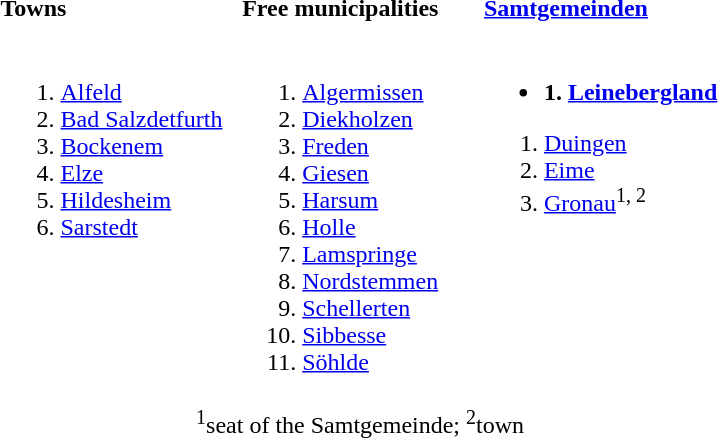<table>
<tr>
<th align=left width=33%>Towns</th>
<th align=left width=33%>Free municipalities</th>
<th align=left width=33%><a href='#'>Samtgemeinden</a></th>
</tr>
<tr valign=top>
<td><br><ol><li><a href='#'>Alfeld</a></li><li><a href='#'>Bad Salzdetfurth</a></li><li><a href='#'>Bockenem</a></li><li><a href='#'>Elze</a></li><li><a href='#'>Hildesheim</a></li><li><a href='#'>Sarstedt</a></li></ol></td>
<td><br><ol><li><a href='#'>Algermissen</a></li><li><a href='#'>Diekholzen</a></li><li><a href='#'>Freden</a></li><li><a href='#'>Giesen</a></li><li><a href='#'>Harsum</a></li><li><a href='#'>Holle</a></li><li><a href='#'>Lamspringe</a></li><li><a href='#'>Nordstemmen</a></li><li><a href='#'>Schellerten</a></li><li><a href='#'>Sibbesse</a></li><li><a href='#'>Söhlde</a></li></ol></td>
<td><br><ul><li><strong>1. <a href='#'>Leinebergland</a></strong></li></ul><ol><li><a href='#'>Duingen</a></li><li><a href='#'>Eime</a></li><li><a href='#'>Gronau</a><sup>1, 2</sup></li></ol></td>
</tr>
<tr>
<td colspan=3 align=center><sup>1</sup>seat of the Samtgemeinde; <sup>2</sup>town</td>
</tr>
</table>
